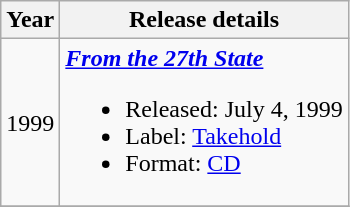<table class ="wikitable">
<tr>
<th>Year</th>
<th>Release details</th>
</tr>
<tr>
<td>1999</td>
<td><strong><em><a href='#'>From the 27th State</a></em></strong><br><ul><li>Released: July 4, 1999</li><li>Label: <a href='#'>Takehold</a></li><li>Format: <a href='#'>CD</a></li></ul></td>
</tr>
<tr>
</tr>
</table>
